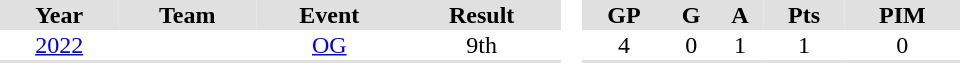<table border="0" cellpadding="1" cellspacing="0" style="text-align:center; width:40em">
<tr ALIGN="centre" bgcolor="#e0e0e0">
<th>Year</th>
<th>Team</th>
<th>Event</th>
<th>Result</th>
<th rowspan="97" bgcolor="#ffffff"> </th>
<th>GP</th>
<th>G</th>
<th>A</th>
<th>Pts</th>
<th>PIM</th>
</tr>
<tr>
<td><a href='#'>2022</a></td>
<td></td>
<td><a href='#'>OG</a></td>
<td>9th</td>
<td>4</td>
<td>0</td>
<td>1</td>
<td>1</td>
<td>0</td>
</tr>
<tr align="centre" bgcolor="#e0e0e0">
<th colspan="4"></th>
<th></th>
<th></th>
<th></th>
<th></th>
<th></th>
</tr>
</table>
